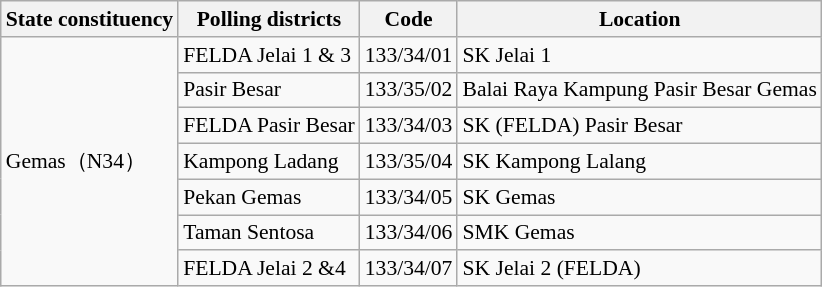<table class="wikitable sortable mw-collapsible" style="white-space:nowrap;font-size:90%">
<tr>
<th>State constituency</th>
<th>Polling districts</th>
<th>Code</th>
<th>Location</th>
</tr>
<tr>
<td rowspan="7">Gemas（N34）</td>
<td>FELDA Jelai 1 & 3</td>
<td>133/34/01</td>
<td>SK Jelai 1</td>
</tr>
<tr>
<td>Pasir Besar</td>
<td>133/35/02</td>
<td>Balai Raya Kampung Pasir Besar Gemas</td>
</tr>
<tr>
<td>FELDA Pasir Besar</td>
<td>133/34/03</td>
<td>SK (FELDA) Pasir Besar</td>
</tr>
<tr>
<td>Kampong Ladang</td>
<td>133/35/04</td>
<td>SK Kampong Lalang</td>
</tr>
<tr>
<td>Pekan Gemas</td>
<td>133/34/05</td>
<td>SK Gemas</td>
</tr>
<tr>
<td>Taman Sentosa</td>
<td>133/34/06</td>
<td>SMK Gemas</td>
</tr>
<tr>
<td>FELDA Jelai 2 &4</td>
<td>133/34/07</td>
<td>SK Jelai 2 (FELDA)</td>
</tr>
</table>
